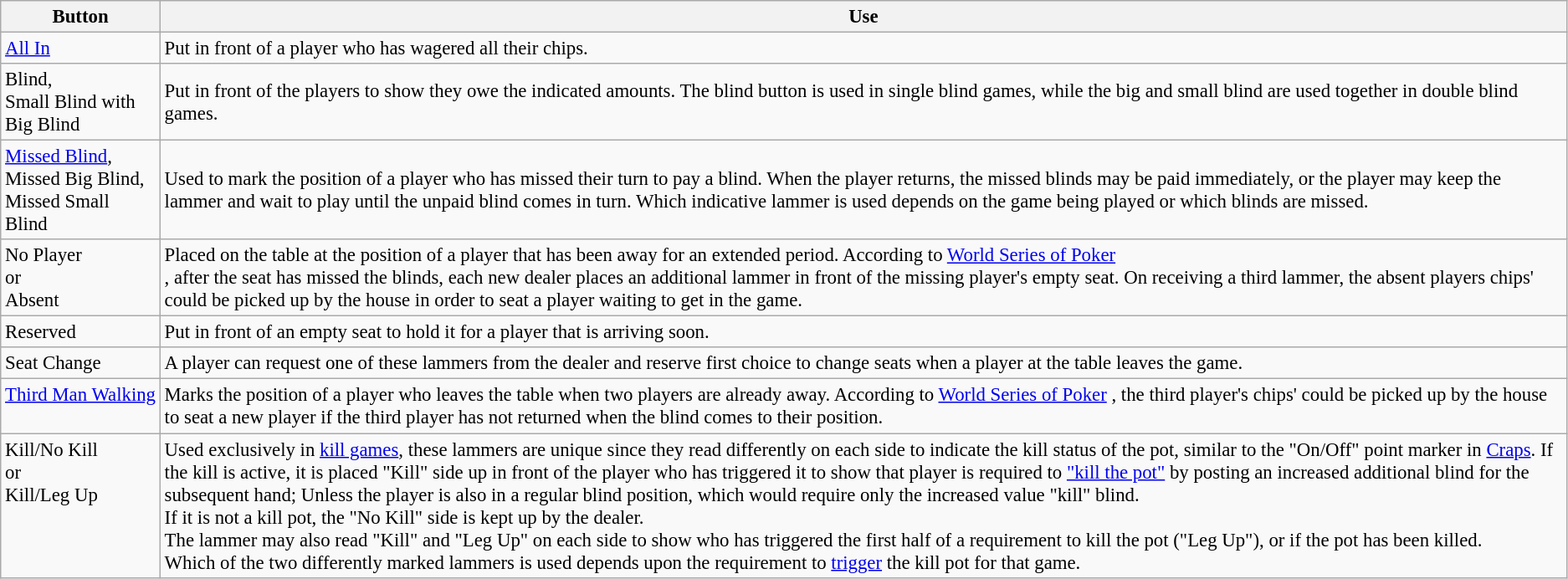<table class="wikitable" style="font-size: 95%; vertical-align:top;">
<tr>
<th>Button</th>
<th width="1200">Use</th>
</tr>
<tr>
<td valign="top" nowrap><a href='#'>All In</a></td>
<td>Put in front of a player who has wagered all their chips.</td>
</tr>
<tr>
<td valign="top" nowrap>Blind,<br>Small Blind with<br>Big Blind</td>
<td>Put in front of the players to show they owe the indicated amounts. The blind button is used in single blind games, while the big and small blind are used together in double blind games.</td>
</tr>
<tr>
<td valign="top"><a href='#'>Missed Blind</a>,<br>Missed Big Blind,<br>Missed Small Blind</td>
<td>Used to mark the position of a player who has missed their turn to pay a blind. When the player returns, the missed blinds may be paid immediately, or the player may keep the lammer and wait to play until the unpaid blind comes in turn. Which indicative lammer is used depends on the game being played or which blinds are missed.</td>
</tr>
<tr>
<td valign="top">No Player<br>or<br>Absent</td>
<td>Placed on the table at the position of a player that has been away for an extended period. According to <a href='#'>World Series of Poker</a><br>, after the seat has missed the blinds, each new dealer places an additional lammer in front of the missing player's empty seat. On receiving a third lammer, the absent players chips' could be picked up by the house in order to seat a player waiting to get in the game.</td>
</tr>
<tr>
<td valign="top">Reserved</td>
<td>Put in front of an empty seat to hold it for a player that is arriving soon.</td>
</tr>
<tr>
<td valign="top">Seat Change</td>
<td>A player can request one of these lammers from the dealer and reserve first choice to change seats when a player at the table leaves the game.</td>
</tr>
<tr>
<td valign="top" nowrap><a href='#'>Third Man Walking</a></td>
<td>Marks the position of a player who leaves the table when two players are already away. According to <a href='#'>World Series of Poker</a> , the third player's chips' could be picked up by the house to seat a new player if the third player has not returned when the blind comes to their position.</td>
</tr>
<tr>
<td valign="top" nowrap>Kill/No Kill<br>or<br>Kill/Leg Up</td>
<td>Used exclusively in <a href='#'>kill games</a>, these lammers are unique since they read differently on each side to indicate the kill status of the pot, similar to the "On/Off" point marker in <a href='#'>Craps</a>. If the kill is active, it is placed "Kill" side up in front of the player who has triggered it to show that player is required to <a href='#'>"kill the pot"</a> by posting an increased additional blind for the subsequent hand; Unless the player is also in a regular blind position, which would require only the increased value "kill" blind.<br>If it is not a kill pot, the "No Kill" side is kept up by the dealer.<br>The lammer may also read "Kill" and "Leg Up" on each side to show who has triggered the first half of a requirement to kill the pot ("Leg Up"), or if the pot has been killed.<br>Which of the two differently marked lammers is used depends upon the requirement to <a href='#'>trigger</a> the kill pot for that game.</td>
</tr>
</table>
